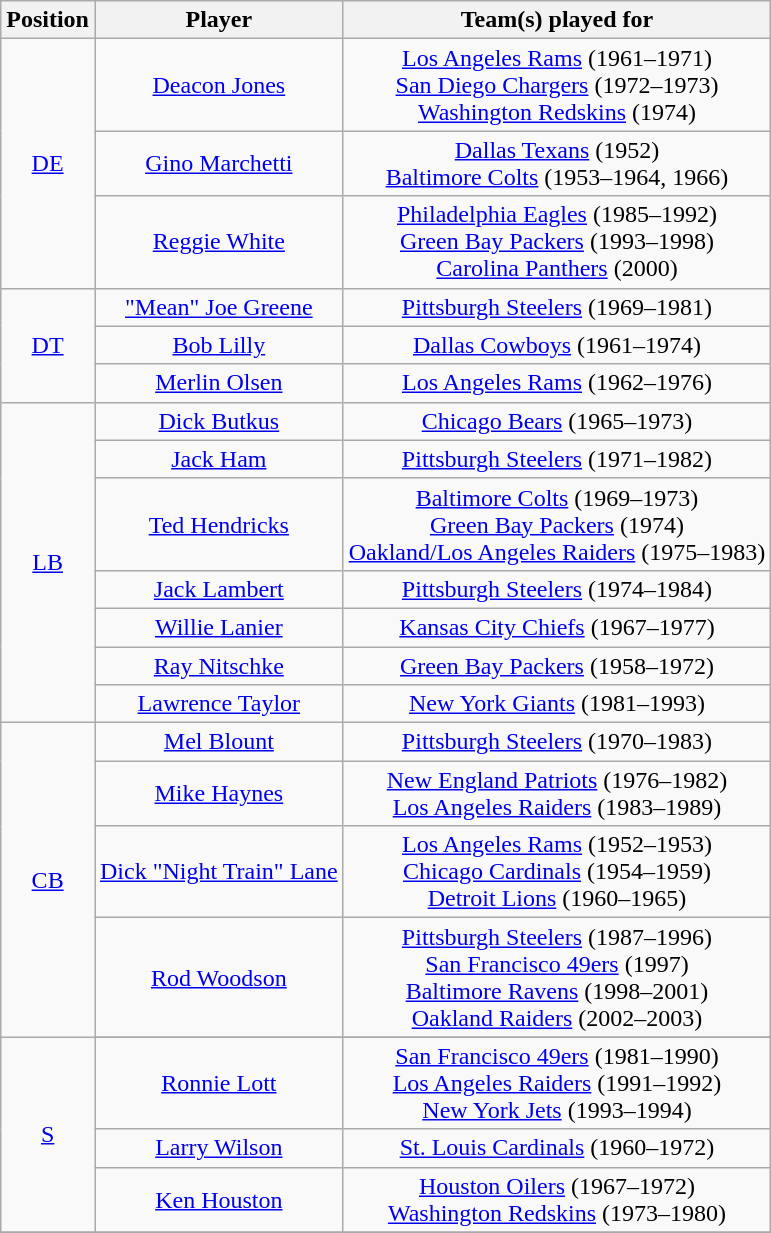<table class="wikitable" style="text-align:center">
<tr>
<th>Position</th>
<th>Player</th>
<th>Team(s) played for</th>
</tr>
<tr>
<td rowspan=3><a href='#'>DE</a></td>
<td><a href='#'>Deacon Jones</a></td>
<td><a href='#'>Los Angeles Rams</a> (1961–1971)<br><a href='#'>San Diego Chargers</a> (1972–1973)<br><a href='#'>Washington Redskins</a> (1974)</td>
</tr>
<tr>
<td><a href='#'>Gino Marchetti</a></td>
<td><a href='#'>Dallas Texans</a> (1952)<br><a href='#'>Baltimore Colts</a> (1953–1964, 1966)</td>
</tr>
<tr>
<td><a href='#'>Reggie White</a></td>
<td><a href='#'>Philadelphia Eagles</a> (1985–1992)<br><a href='#'>Green Bay Packers</a> (1993–1998)<br><a href='#'>Carolina Panthers</a> (2000)</td>
</tr>
<tr>
<td rowspan=3><a href='#'>DT</a></td>
<td><a href='#'>"Mean" Joe Greene</a></td>
<td><a href='#'>Pittsburgh Steelers</a> (1969–1981)</td>
</tr>
<tr>
<td><a href='#'>Bob Lilly</a></td>
<td><a href='#'>Dallas Cowboys</a> (1961–1974)</td>
</tr>
<tr>
<td><a href='#'>Merlin Olsen</a></td>
<td><a href='#'>Los Angeles Rams</a> (1962–1976)</td>
</tr>
<tr>
<td rowspan=7><a href='#'>LB</a></td>
<td><a href='#'>Dick Butkus</a></td>
<td><a href='#'>Chicago Bears</a> (1965–1973)</td>
</tr>
<tr>
<td><a href='#'>Jack Ham</a></td>
<td><a href='#'>Pittsburgh Steelers</a> (1971–1982)</td>
</tr>
<tr>
<td><a href='#'>Ted Hendricks</a></td>
<td><a href='#'>Baltimore Colts</a> (1969–1973)<br><a href='#'>Green Bay Packers</a> (1974)<br><a href='#'>Oakland/Los Angeles Raiders</a> (1975–1983)</td>
</tr>
<tr>
<td><a href='#'>Jack Lambert</a></td>
<td><a href='#'>Pittsburgh Steelers</a> (1974–1984)</td>
</tr>
<tr>
<td><a href='#'>Willie Lanier</a></td>
<td><a href='#'>Kansas City Chiefs</a> (1967–1977)</td>
</tr>
<tr>
<td><a href='#'>Ray Nitschke</a></td>
<td><a href='#'>Green Bay Packers</a> (1958–1972)</td>
</tr>
<tr>
<td><a href='#'>Lawrence Taylor</a></td>
<td><a href='#'>New York Giants</a> (1981–1993)</td>
</tr>
<tr>
<td rowspan=4><a href='#'>CB</a></td>
<td><a href='#'>Mel Blount</a></td>
<td><a href='#'>Pittsburgh Steelers</a> (1970–1983)</td>
</tr>
<tr>
<td><a href='#'>Mike Haynes</a></td>
<td><a href='#'>New England Patriots</a> (1976–1982)<br><a href='#'>Los Angeles Raiders</a> (1983–1989)</td>
</tr>
<tr>
<td><a href='#'>Dick "Night Train" Lane</a></td>
<td><a href='#'>Los Angeles Rams</a> (1952–1953)<br><a href='#'>Chicago Cardinals</a> (1954–1959)<br><a href='#'>Detroit Lions</a> (1960–1965)</td>
</tr>
<tr>
<td><a href='#'>Rod Woodson</a></td>
<td><a href='#'>Pittsburgh Steelers</a> (1987–1996)<br><a href='#'>San Francisco 49ers</a> (1997)<br><a href='#'>Baltimore Ravens</a> (1998–2001)<br><a href='#'>Oakland Raiders</a> (2002–2003)</td>
</tr>
<tr>
<td rowspan=4><a href='#'>S</a></td>
</tr>
<tr>
<td><a href='#'>Ronnie Lott</a></td>
<td><a href='#'>San Francisco 49ers</a> (1981–1990)<br><a href='#'>Los Angeles Raiders</a> (1991–1992)<br><a href='#'>New York Jets</a> (1993–1994)</td>
</tr>
<tr>
<td><a href='#'>Larry Wilson</a></td>
<td><a href='#'>St. Louis Cardinals</a> (1960–1972)</td>
</tr>
<tr>
<td><a href='#'>Ken Houston</a></td>
<td><a href='#'>Houston Oilers</a> (1967–1972)<br><a href='#'>Washington Redskins</a> (1973–1980)</td>
</tr>
<tr>
</tr>
</table>
